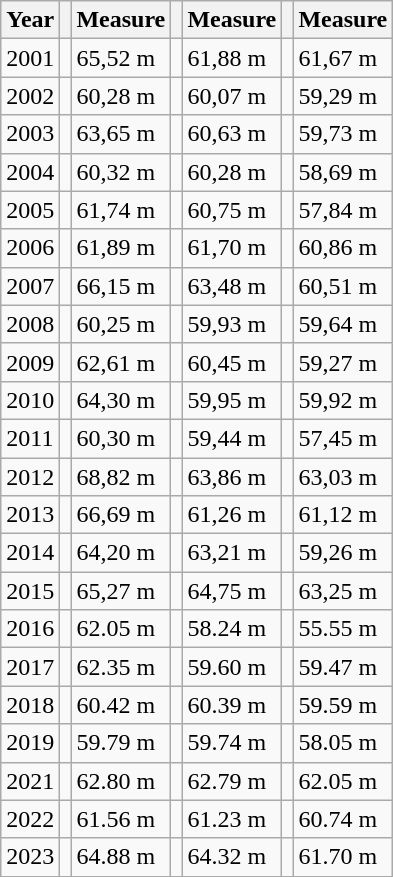<table class="wikitable">
<tr>
<th>Year</th>
<th></th>
<th>Measure</th>
<th></th>
<th>Measure</th>
<th></th>
<th>Measure</th>
</tr>
<tr>
<td>2001</td>
<td></td>
<td>65,52 m</td>
<td></td>
<td>61,88 m</td>
<td></td>
<td>61,67 m</td>
</tr>
<tr>
<td>2002</td>
<td></td>
<td>60,28 m</td>
<td></td>
<td>60,07 m</td>
<td></td>
<td>59,29 m</td>
</tr>
<tr>
<td>2003</td>
<td></td>
<td>63,65 m</td>
<td></td>
<td>60,63 m</td>
<td></td>
<td>59,73 m</td>
</tr>
<tr>
<td>2004</td>
<td></td>
<td>60,32 m</td>
<td></td>
<td>60,28 m</td>
<td></td>
<td>58,69 m</td>
</tr>
<tr>
<td>2005</td>
<td></td>
<td>61,74 m</td>
<td></td>
<td>60,75 m</td>
<td></td>
<td>57,84 m</td>
</tr>
<tr>
<td>2006</td>
<td></td>
<td>61,89 m</td>
<td></td>
<td>61,70 m</td>
<td></td>
<td>60,86 m</td>
</tr>
<tr>
<td>2007</td>
<td></td>
<td>66,15 m</td>
<td></td>
<td>63,48 m</td>
<td></td>
<td>60,51 m</td>
</tr>
<tr>
<td>2008</td>
<td></td>
<td>60,25 m</td>
<td></td>
<td>59,93 m</td>
<td></td>
<td>59,64 m</td>
</tr>
<tr>
<td>2009</td>
<td></td>
<td>62,61 m</td>
<td></td>
<td>60,45 m</td>
<td></td>
<td>59,27 m</td>
</tr>
<tr>
<td>2010</td>
<td></td>
<td>64,30 m</td>
<td></td>
<td>59,95 m</td>
<td></td>
<td>59,92 m</td>
</tr>
<tr>
<td>2011</td>
<td></td>
<td>60,30 m</td>
<td></td>
<td>59,44 m</td>
<td></td>
<td>57,45 m</td>
</tr>
<tr>
<td>2012</td>
<td></td>
<td>68,82 m</td>
<td></td>
<td>63,86 m</td>
<td></td>
<td>63,03 m</td>
</tr>
<tr>
<td>2013</td>
<td></td>
<td>66,69 m</td>
<td></td>
<td>61,26 m</td>
<td></td>
<td>61,12 m</td>
</tr>
<tr>
<td>2014</td>
<td></td>
<td>64,20 m</td>
<td></td>
<td>63,21 m</td>
<td></td>
<td>59,26 m</td>
</tr>
<tr>
<td>2015</td>
<td></td>
<td>65,27 m</td>
<td></td>
<td>64,75 m</td>
<td></td>
<td>63,25 m</td>
</tr>
<tr>
<td>2016</td>
<td></td>
<td>62.05 m</td>
<td></td>
<td>58.24 m</td>
<td></td>
<td>55.55 m</td>
</tr>
<tr>
<td>2017</td>
<td></td>
<td>62.35 m</td>
<td></td>
<td>59.60 m</td>
<td></td>
<td>59.47 m</td>
</tr>
<tr>
<td>2018</td>
<td></td>
<td>60.42 m</td>
<td></td>
<td>60.39 m</td>
<td></td>
<td>59.59 m</td>
</tr>
<tr>
<td>2019</td>
<td></td>
<td>59.79 m</td>
<td></td>
<td>59.74 m</td>
<td></td>
<td>58.05 m</td>
</tr>
<tr>
<td>2021</td>
<td></td>
<td>62.80 m</td>
<td></td>
<td>62.79 m</td>
<td></td>
<td>62.05 m</td>
</tr>
<tr>
<td>2022</td>
<td></td>
<td>61.56 m</td>
<td></td>
<td>61.23 m</td>
<td></td>
<td>60.74 m</td>
</tr>
<tr>
<td>2023</td>
<td></td>
<td>64.88 m</td>
<td></td>
<td>64.32 m</td>
<td></td>
<td>61.70 m</td>
</tr>
</table>
